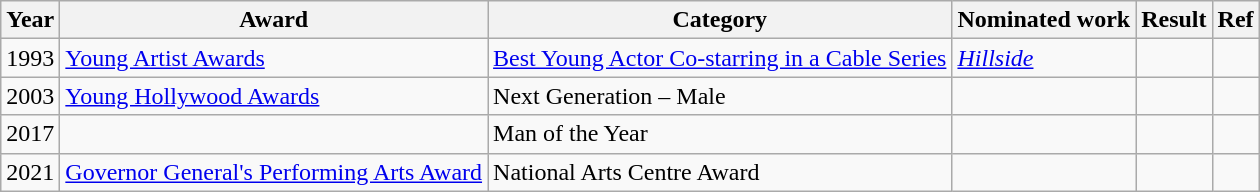<table class="wikitable">
<tr>
<th>Year</th>
<th>Award</th>
<th>Category</th>
<th>Nominated work</th>
<th>Result</th>
<th>Ref</th>
</tr>
<tr>
<td>1993</td>
<td><a href='#'>Young Artist Awards</a></td>
<td><a href='#'>Best Young Actor Co-starring in a Cable Series</a></td>
<td><em><a href='#'>Hillside</a></em></td>
<td></td>
<td></td>
</tr>
<tr>
<td>2003</td>
<td><a href='#'>Young Hollywood Awards</a></td>
<td>Next Generation – Male</td>
<td></td>
<td></td>
<td></td>
</tr>
<tr>
<td>2017</td>
<td></td>
<td>Man of the Year</td>
<td></td>
<td></td>
<td></td>
</tr>
<tr>
<td>2021</td>
<td><a href='#'>Governor General's Performing Arts Award</a></td>
<td>National Arts Centre Award</td>
<td></td>
<td></td>
<td></td>
</tr>
</table>
